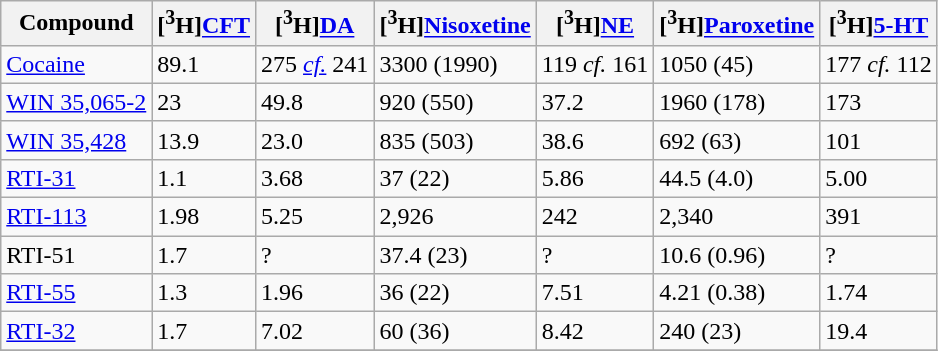<table class="wikitable">
<tr>
<th>Compound</th>
<th>[<sup>3</sup>H]<a href='#'>CFT</a></th>
<th>[<sup>3</sup>H]<a href='#'>DA</a></th>
<th>[<sup>3</sup>H]<a href='#'>Nisoxetine</a></th>
<th>[<sup>3</sup>H]<a href='#'>NE</a></th>
<th>[<sup>3</sup>H]<a href='#'>Paroxetine</a></th>
<th>[<sup>3</sup>H]<a href='#'>5-HT</a></th>
</tr>
<tr>
<td><a href='#'>Cocaine</a></td>
<td>89.1</td>
<td>275 <em><a href='#'>cf.</a></em> 241</td>
<td>3300 (1990)</td>
<td>119 <em>cf.</em> 161</td>
<td>1050 (45)</td>
<td>177 <em>cf.</em> 112</td>
</tr>
<tr>
<td><a href='#'>WIN 35,065-2</a></td>
<td>23</td>
<td>49.8</td>
<td>920 (550)</td>
<td>37.2</td>
<td>1960 (178)</td>
<td>173</td>
</tr>
<tr>
<td><a href='#'>WIN 35,428</a></td>
<td>13.9</td>
<td>23.0</td>
<td>835 (503)</td>
<td>38.6</td>
<td>692 (63)</td>
<td>101</td>
</tr>
<tr>
<td><a href='#'>RTI-31</a></td>
<td>1.1</td>
<td>3.68</td>
<td>37 (22)</td>
<td>5.86</td>
<td>44.5 (4.0)</td>
<td>5.00</td>
</tr>
<tr>
<td><a href='#'>RTI-113</a></td>
<td>1.98</td>
<td>5.25</td>
<td>2,926</td>
<td>242</td>
<td>2,340</td>
<td>391</td>
</tr>
<tr>
<td>RTI-51</td>
<td>1.7</td>
<td>?</td>
<td>37.4 (23)</td>
<td>?</td>
<td>10.6 (0.96)</td>
<td>?</td>
</tr>
<tr>
<td><a href='#'>RTI-55</a></td>
<td>1.3</td>
<td>1.96</td>
<td>36 (22)</td>
<td>7.51</td>
<td>4.21 (0.38)</td>
<td>1.74</td>
</tr>
<tr>
<td><a href='#'>RTI-32</a></td>
<td>1.7</td>
<td>7.02</td>
<td>60 (36)</td>
<td>8.42</td>
<td>240 (23)</td>
<td>19.4</td>
</tr>
<tr>
</tr>
</table>
